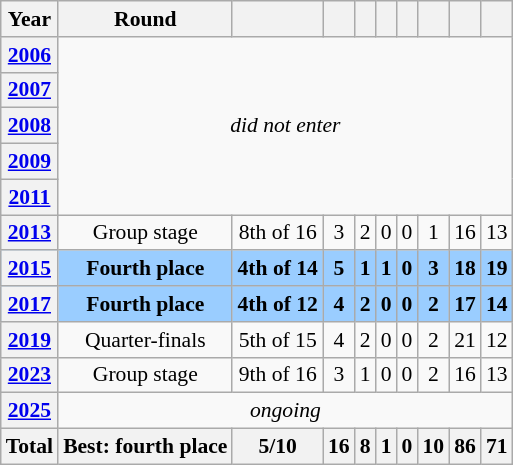<table class="wikitable" style="font-size:90%; text-align:center;">
<tr>
<th>Year</th>
<th>Round</th>
<th></th>
<th></th>
<th></th>
<th></th>
<th></th>
<th></th>
<th></th>
<th></th>
</tr>
<tr>
<th> <a href='#'>2006</a></th>
<td colspan="9" rowspan="5"><em>did not enter</em></td>
</tr>
<tr>
<th> <a href='#'>2007</a></th>
</tr>
<tr>
<th> <a href='#'>2008</a></th>
</tr>
<tr>
<th> <a href='#'>2009</a></th>
</tr>
<tr>
<th> <a href='#'>2011</a></th>
</tr>
<tr>
<th> <a href='#'>2013</a></th>
<td>Group stage</td>
<td>8th of 16</td>
<td>3</td>
<td>2</td>
<td>0</td>
<td>0</td>
<td>1</td>
<td>16</td>
<td>13</td>
</tr>
<tr style="background:#9acdff;">
<th> <a href='#'>2015</a></th>
<td><strong>Fourth place</strong></td>
<td><strong>4th of 14</strong></td>
<td><strong>5</strong></td>
<td><strong>1</strong></td>
<td><strong>1</strong></td>
<td><strong>0</strong></td>
<td><strong>3</strong></td>
<td><strong>18</strong></td>
<td><strong>19</strong></td>
</tr>
<tr style="background:#9acdff;">
<th><strong> <a href='#'>2017</a></strong></th>
<td><strong>Fourth place</strong></td>
<td><strong>4th of 12</strong></td>
<td><strong>4</strong></td>
<td><strong>2</strong></td>
<td><strong>0</strong></td>
<td><strong>0</strong></td>
<td><strong>2</strong></td>
<td><strong>17</strong></td>
<td><strong>14</strong></td>
</tr>
<tr>
<th> <a href='#'>2019</a></th>
<td>Quarter-finals</td>
<td>5th of 15</td>
<td>4</td>
<td>2</td>
<td>0</td>
<td>0</td>
<td>2</td>
<td>21</td>
<td>12</td>
</tr>
<tr>
<th> <a href='#'>2023</a></th>
<td>Group stage</td>
<td>9th of 16</td>
<td>3</td>
<td>1</td>
<td>0</td>
<td>0</td>
<td>2</td>
<td>16</td>
<td>13</td>
</tr>
<tr>
<th> <a href='#'>2025</a></th>
<td colspan="9"><em>ongoing</em></td>
</tr>
<tr>
<th>Total</th>
<th>Best: fourth place</th>
<th>5/10</th>
<th>16</th>
<th>8</th>
<th>1</th>
<th>0</th>
<th>10</th>
<th>86</th>
<th>71</th>
</tr>
</table>
